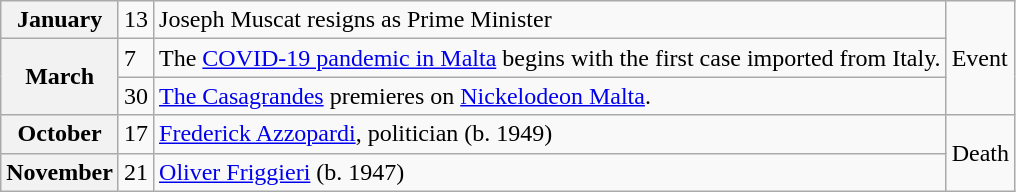<table class="wikitable">
<tr>
<th>January</th>
<td>13</td>
<td>Joseph Muscat resigns as Prime Minister</td>
<td rowspan="3">Event</td>
</tr>
<tr>
<th rowspan="2">March</th>
<td>7</td>
<td>The <a href='#'>COVID-19 pandemic in Malta</a> begins with the first case imported from Italy.</td>
</tr>
<tr>
<td>30</td>
<td><a href='#'>The Casagrandes</a> premieres on <a href='#'>Nickelodeon Malta</a>.</td>
</tr>
<tr>
<th>October</th>
<td>17</td>
<td><a href='#'>Frederick Azzopardi</a>, politician (b. 1949)</td>
<td rowspan="2">Death</td>
</tr>
<tr>
<th>November</th>
<td>21</td>
<td><a href='#'>Oliver Friggieri</a> (b. 1947)</td>
</tr>
</table>
